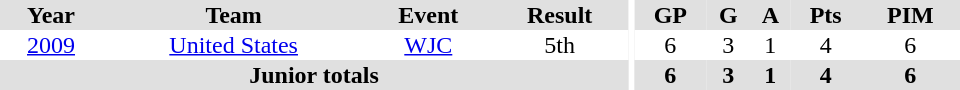<table border="0" cellpadding="1" cellspacing="0" ID="Table3" style="text-align:center; width:40em">
<tr style="text-align:center; background:#e0e0e0;">
<th>Year</th>
<th>Team</th>
<th>Event</th>
<th>Result</th>
<th rowspan="99" style="background:#fff;"></th>
<th>GP</th>
<th>G</th>
<th>A</th>
<th>Pts</th>
<th>PIM</th>
</tr>
<tr>
<td><a href='#'>2009</a></td>
<td><a href='#'>United States</a></td>
<td><a href='#'>WJC</a></td>
<td>5th</td>
<td>6</td>
<td>3</td>
<td>1</td>
<td>4</td>
<td>6</td>
</tr>
<tr style="background:#e0e0e0;">
<th colspan="4">Junior totals</th>
<th>6</th>
<th>3</th>
<th>1</th>
<th>4</th>
<th>6</th>
</tr>
</table>
